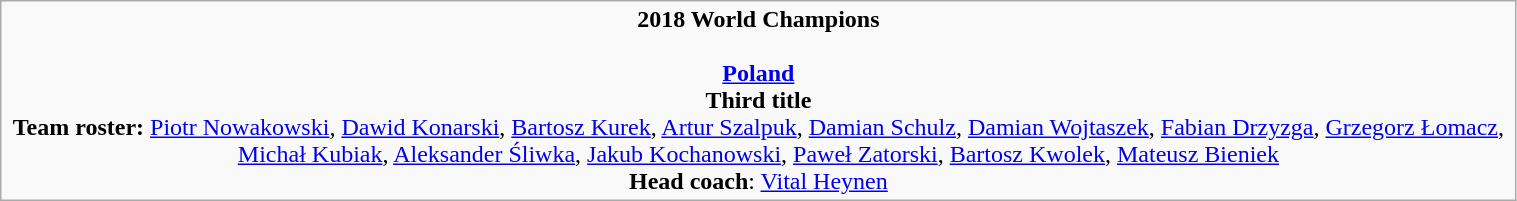<table class="wikitable" width=80%>
<tr align=center>
<td><strong>2018 World Champions</strong><br><br><strong><a href='#'>Poland</a></strong><br><strong>Third title</strong><br><strong>Team roster:</strong> <a href='#'>Piotr Nowakowski</a>, <a href='#'>Dawid Konarski</a>, <a href='#'>Bartosz Kurek</a>, <a href='#'>Artur Szalpuk</a>, <a href='#'>Damian Schulz</a>, <a href='#'>Damian Wojtaszek</a>, <a href='#'>Fabian Drzyzga</a>, <a href='#'>Grzegorz Łomacz</a>, <a href='#'>Michał Kubiak</a>, <a href='#'>Aleksander Śliwka</a>, <a href='#'>Jakub Kochanowski</a>, <a href='#'>Paweł Zatorski</a>, <a href='#'>Bartosz Kwolek</a>, <a href='#'>Mateusz Bieniek</a><br><strong>Head coach</strong>: <a href='#'>Vital Heynen</a></td>
</tr>
</table>
